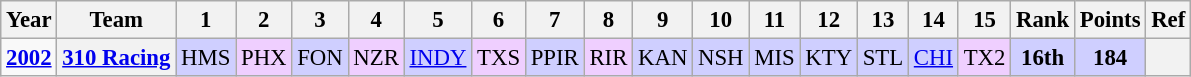<table class="wikitable" style="text-align:center; font-size:95%">
<tr>
<th>Year</th>
<th>Team</th>
<th>1</th>
<th>2</th>
<th>3</th>
<th>4</th>
<th>5</th>
<th>6</th>
<th>7</th>
<th>8</th>
<th>9</th>
<th>10</th>
<th>11</th>
<th>12</th>
<th>13</th>
<th>14</th>
<th>15</th>
<th>Rank</th>
<th>Points</th>
<th>Ref</th>
</tr>
<tr>
<td><strong><a href='#'>2002</a></strong></td>
<th><a href='#'>310 Racing</a></th>
<td style="background:#CFCFFF;">HMS<br></td>
<td style="background:#EFCFFF;">PHX<br></td>
<td style="background:#CFCFFF;">FON<br></td>
<td style="background:#EFCFFF;">NZR<br></td>
<td style="background:#CFCFFF;"><a href='#'>INDY</a><br></td>
<td style="background:#EFCFFF;">TXS<br></td>
<td style="background:#CFCFFF;">PPIR<br></td>
<td style="background:#EFCFFF;">RIR<br></td>
<td style="background:#CFCFFF;">KAN<br></td>
<td style="background:#CFCFFF;">NSH<br></td>
<td style="background:#CFCFFF;">MIS<br></td>
<td style="background:#CFCFFF;">KTY<br></td>
<td style="background:#CFCFFF;">STL<br></td>
<td style="background:#CFCFFF;"><a href='#'>CHI</a><br></td>
<td style="background:#EFCFFF;">TX2<br></td>
<td style="background:#CFCFFF;"><strong>16th</strong></td>
<td style="background:#CFCFFF;"><strong>184</strong></td>
<th></th>
</tr>
</table>
